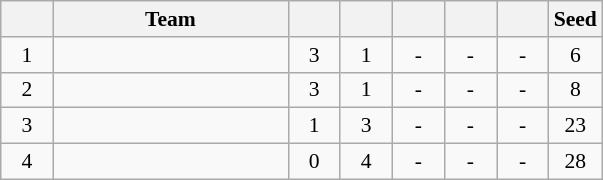<table class="wikitable" style="text-align:center;font-size: 90%;">
<tr>
<th width="28px"></th>
<th width="150px">Team</th>
<th width="28px"></th>
<th width="28px"></th>
<th width="28px"></th>
<th width="28px"></th>
<th width="28px"></th>
<th width="28px">Seed</th>
</tr>
<tr>
<td>1</td>
<td style="text-align:left;"></td>
<td>3</td>
<td>1</td>
<td>-</td>
<td>-</td>
<td>-</td>
<td>6</td>
</tr>
<tr>
<td>2</td>
<td style="text-align:left;"></td>
<td>3</td>
<td>1</td>
<td>-</td>
<td>-</td>
<td>-</td>
<td>8</td>
</tr>
<tr>
<td>3</td>
<td style="text-align:left;"></td>
<td>1</td>
<td>3</td>
<td>-</td>
<td>-</td>
<td>-</td>
<td>23</td>
</tr>
<tr>
<td>4</td>
<td style="text-align:left;"></td>
<td>0</td>
<td>4</td>
<td>-</td>
<td>-</td>
<td>-</td>
<td>28</td>
</tr>
</table>
